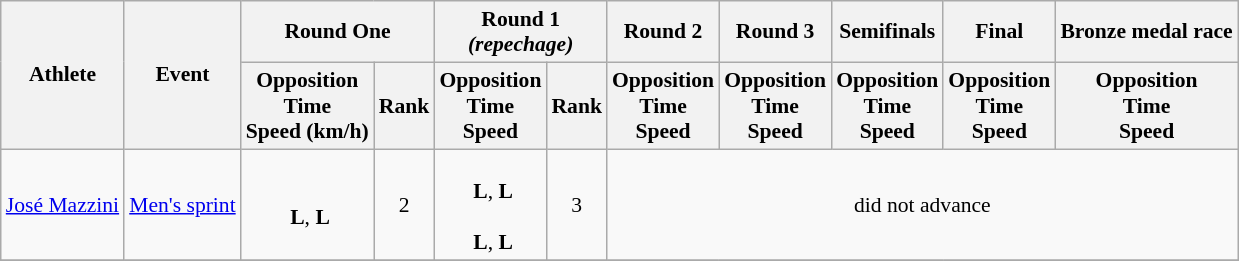<table class="wikitable" border="1" style="font-size:90%">
<tr>
<th rowspan=2>Athlete</th>
<th rowspan=2>Event</th>
<th colspan=2>Round One</th>
<th colspan=2>Round 1<br><em>(repechage)</em></th>
<th>Round 2</th>
<th>Round 3</th>
<th>Semifinals</th>
<th>Final</th>
<th>Bronze medal race</th>
</tr>
<tr>
<th>Opposition<br>Time<br>Speed (km/h)</th>
<th>Rank</th>
<th>Opposition<br>Time<br>Speed</th>
<th>Rank</th>
<th>Opposition<br>Time<br>Speed</th>
<th>Opposition<br>Time<br>Speed</th>
<th>Opposition<br>Time<br>Speed</th>
<th>Opposition<br>Time<br>Speed</th>
<th>Opposition<br>Time<br>Speed</th>
</tr>
<tr>
<td><a href='#'>José Mazzini</a></td>
<td><a href='#'>Men's sprint</a></td>
<td align=center><br> <strong>L</strong>, <strong>L</strong></td>
<td align=center>2</td>
<td align=center><br> <strong>L</strong>, <strong>L</strong> <br> <br> <strong>L</strong>, <strong>L</strong></td>
<td align=center>3</td>
<td align=center colspan=7>did not advance</td>
</tr>
<tr>
</tr>
</table>
